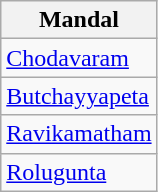<table class="wikitable sortable static-row-numbers static-row-header-hash">
<tr>
<th>Mandal</th>
</tr>
<tr>
<td><a href='#'>Chodavaram</a></td>
</tr>
<tr>
<td><a href='#'>Butchayyapeta</a></td>
</tr>
<tr>
<td><a href='#'>Ravikamatham</a></td>
</tr>
<tr>
<td><a href='#'>Rolugunta</a></td>
</tr>
</table>
